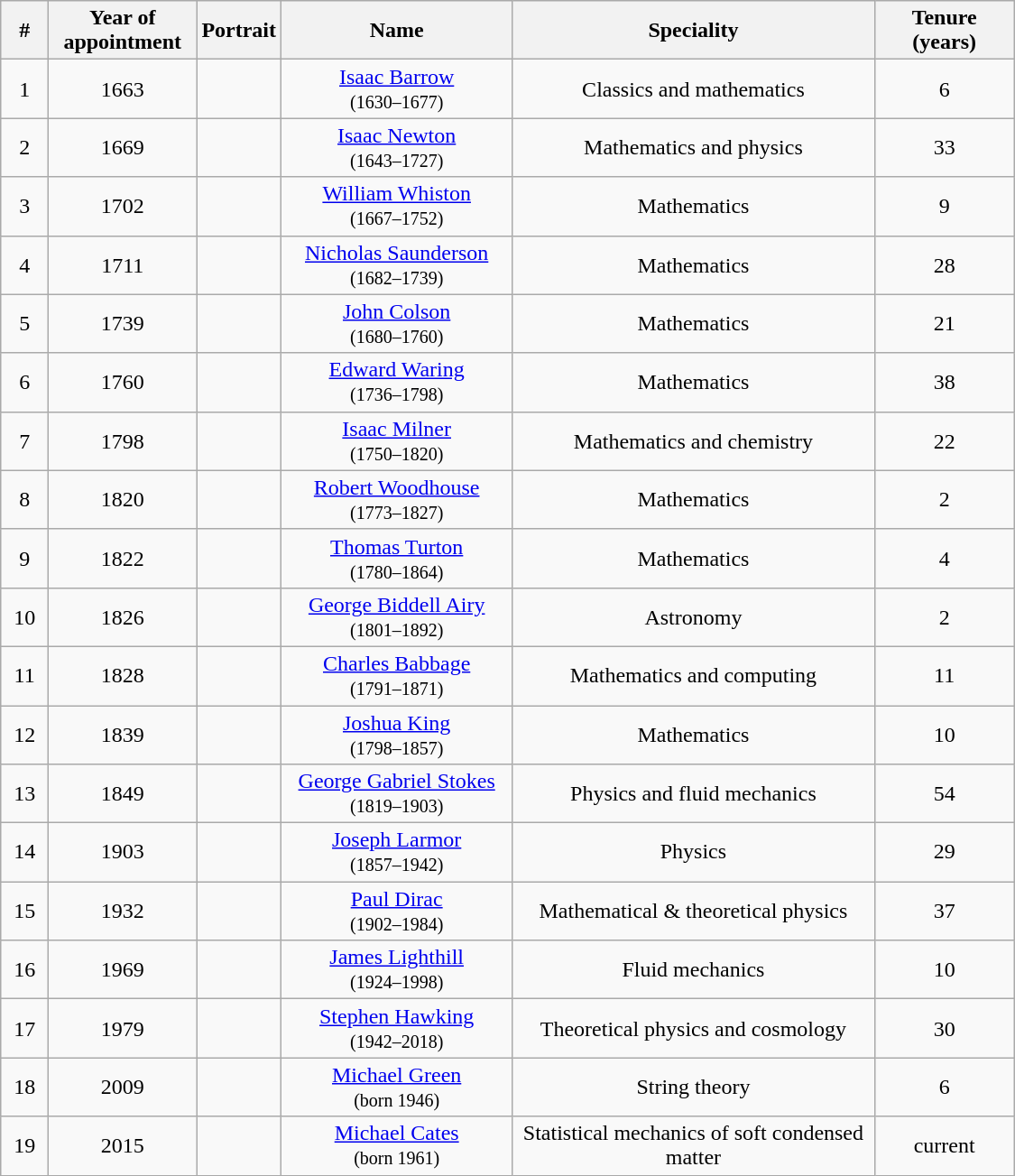<table class="wikitable"  style="text-align:center" width="750px" align="left">
<tr>
<th width="5%">#</th>
<th width="15%">Year of appointment</th>
<th width=80>Portrait</th>
<th width="25%">Name</th>
<th width="40%">Speciality</th>
<th width="15%">Tenure (years)</th>
</tr>
<tr>
<td>1</td>
<td>1663</td>
<td></td>
<td><a href='#'>Isaac Barrow</a><br><small>(1630–1677)</small></td>
<td>Classics and mathematics</td>
<td>6</td>
</tr>
<tr>
<td>2</td>
<td>1669</td>
<td></td>
<td><a href='#'>Isaac Newton</a><br><small>(1643–1727)</small></td>
<td>Mathematics and physics</td>
<td>33</td>
</tr>
<tr>
<td>3</td>
<td>1702</td>
<td></td>
<td><a href='#'>William Whiston</a><br><small>(1667–1752)</small></td>
<td>Mathematics</td>
<td>9</td>
</tr>
<tr>
<td>4</td>
<td>1711</td>
<td></td>
<td><a href='#'>Nicholas Saunderson</a><br><small>(1682–1739)</small></td>
<td>Mathematics</td>
<td>28</td>
</tr>
<tr>
<td>5</td>
<td>1739</td>
<td></td>
<td><a href='#'>John Colson</a><br><small>(1680–1760)</small></td>
<td>Mathematics</td>
<td>21</td>
</tr>
<tr>
<td>6</td>
<td>1760</td>
<td></td>
<td><a href='#'>Edward Waring</a><br><small>(1736–1798)</small></td>
<td>Mathematics</td>
<td>38</td>
</tr>
<tr>
<td>7</td>
<td>1798</td>
<td></td>
<td><a href='#'>Isaac Milner</a><br><small>(1750–1820)</small></td>
<td>Mathematics and chemistry</td>
<td>22</td>
</tr>
<tr>
<td>8</td>
<td>1820</td>
<td></td>
<td><a href='#'>Robert Woodhouse</a><br><small>(1773–1827)</small></td>
<td>Mathematics</td>
<td>2</td>
</tr>
<tr>
<td>9</td>
<td>1822</td>
<td></td>
<td><a href='#'>Thomas Turton</a><br><small>(1780–1864)</small></td>
<td>Mathematics</td>
<td>4</td>
</tr>
<tr>
<td>10</td>
<td>1826</td>
<td></td>
<td><a href='#'>George Biddell Airy</a><br><small>(1801–1892)</small></td>
<td>Astronomy</td>
<td>2</td>
</tr>
<tr>
<td>11</td>
<td>1828</td>
<td></td>
<td><a href='#'>Charles Babbage</a><br><small>(1791–1871)</small></td>
<td>Mathematics and computing</td>
<td>11</td>
</tr>
<tr>
<td>12</td>
<td>1839</td>
<td></td>
<td><a href='#'>Joshua King</a><br><small>(1798–1857)</small></td>
<td>Mathematics</td>
<td>10</td>
</tr>
<tr>
<td>13</td>
<td>1849</td>
<td></td>
<td><a href='#'>George Gabriel Stokes</a><br><small>(1819–1903)</small></td>
<td>Physics and fluid mechanics</td>
<td>54</td>
</tr>
<tr>
<td>14</td>
<td>1903</td>
<td></td>
<td><a href='#'>Joseph Larmor</a><br><small>(1857–1942)</small></td>
<td>Physics</td>
<td>29</td>
</tr>
<tr>
<td>15</td>
<td>1932</td>
<td></td>
<td><a href='#'>Paul Dirac</a><br><small>(1902–1984)</small></td>
<td>Mathematical & theoretical physics</td>
<td>37</td>
</tr>
<tr>
<td>16</td>
<td>1969</td>
<td></td>
<td><a href='#'>James Lighthill</a><br><small>(1924–1998)</small></td>
<td>Fluid mechanics</td>
<td>10</td>
</tr>
<tr>
<td>17</td>
<td>1979</td>
<td></td>
<td><a href='#'>Stephen Hawking</a><br><small>(1942–2018)</small></td>
<td>Theoretical physics and cosmology</td>
<td>30</td>
</tr>
<tr>
<td>18</td>
<td>2009</td>
<td></td>
<td><a href='#'>Michael Green</a><br><small>(born 1946)</small></td>
<td>String theory</td>
<td>6</td>
</tr>
<tr>
<td>19</td>
<td>2015</td>
<td></td>
<td><a href='#'>Michael Cates</a><br><small>(born 1961)</small></td>
<td>Statistical mechanics of soft condensed matter</td>
<td>current</td>
</tr>
</table>
